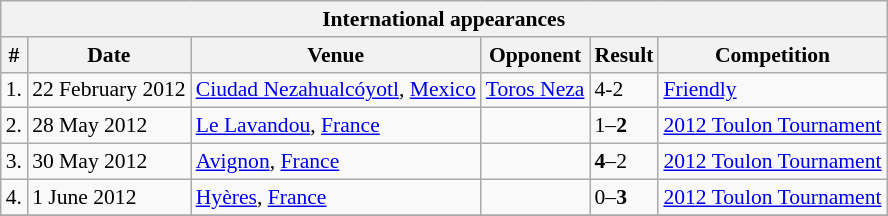<table class="wikitable collapsible collapsed" style="font-size:90%">
<tr>
<th colspan="7"><strong>International appearances</strong></th>
</tr>
<tr>
<th>#</th>
<th>Date</th>
<th>Venue</th>
<th>Opponent</th>
<th>Result</th>
<th>Competition</th>
</tr>
<tr>
<td>1.</td>
<td>22 February 2012</td>
<td><a href='#'>Ciudad Nezahualcóyotl</a>, <a href='#'>Mexico</a></td>
<td> <a href='#'>Toros Neza</a></td>
<td>4-2</td>
<td><a href='#'>Friendly</a></td>
</tr>
<tr>
<td>2.</td>
<td>28 May 2012</td>
<td><a href='#'>Le Lavandou</a>, <a href='#'>France</a></td>
<td></td>
<td>1–<strong>2</strong></td>
<td><a href='#'>2012 Toulon Tournament</a></td>
</tr>
<tr>
<td>3.</td>
<td>30 May 2012</td>
<td><a href='#'>Avignon</a>, <a href='#'>France</a></td>
<td></td>
<td><strong>4</strong>–2</td>
<td><a href='#'>2012 Toulon Tournament</a></td>
</tr>
<tr>
<td>4.</td>
<td>1 June 2012</td>
<td><a href='#'>Hyères</a>, <a href='#'>France</a></td>
<td></td>
<td>0–<strong>3</strong></td>
<td><a href='#'>2012 Toulon Tournament</a></td>
</tr>
<tr>
</tr>
</table>
